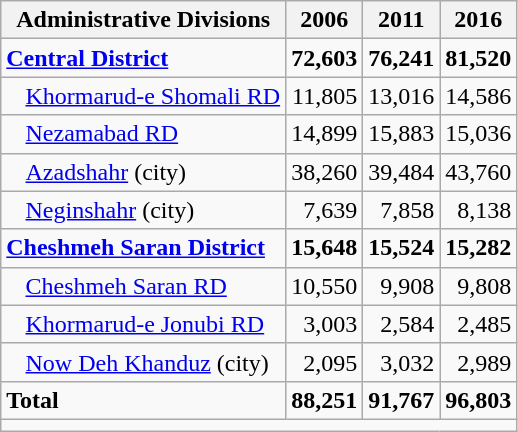<table class="wikitable">
<tr>
<th>Administrative Divisions</th>
<th>2006</th>
<th>2011</th>
<th>2016</th>
</tr>
<tr>
<td><strong><a href='#'>Central District</a></strong></td>
<td style="text-align: right;"><strong>72,603</strong></td>
<td style="text-align: right;"><strong>76,241</strong></td>
<td style="text-align: right;"><strong>81,520</strong></td>
</tr>
<tr>
<td style="padding-left: 1em;"><a href='#'>Khormarud-e Shomali RD</a></td>
<td style="text-align: right;">11,805</td>
<td style="text-align: right;">13,016</td>
<td style="text-align: right;">14,586</td>
</tr>
<tr>
<td style="padding-left: 1em;"><a href='#'>Nezamabad RD</a></td>
<td style="text-align: right;">14,899</td>
<td style="text-align: right;">15,883</td>
<td style="text-align: right;">15,036</td>
</tr>
<tr>
<td style="padding-left: 1em;"><a href='#'>Azadshahr</a> (city)</td>
<td style="text-align: right;">38,260</td>
<td style="text-align: right;">39,484</td>
<td style="text-align: right;">43,760</td>
</tr>
<tr>
<td style="padding-left: 1em;"><a href='#'>Neginshahr</a> (city)</td>
<td style="text-align: right;">7,639</td>
<td style="text-align: right;">7,858</td>
<td style="text-align: right;">8,138</td>
</tr>
<tr>
<td><strong><a href='#'>Cheshmeh Saran District</a></strong></td>
<td style="text-align: right;"><strong>15,648</strong></td>
<td style="text-align: right;"><strong>15,524</strong></td>
<td style="text-align: right;"><strong>15,282</strong></td>
</tr>
<tr>
<td style="padding-left: 1em;"><a href='#'>Cheshmeh Saran RD</a></td>
<td style="text-align: right;">10,550</td>
<td style="text-align: right;">9,908</td>
<td style="text-align: right;">9,808</td>
</tr>
<tr>
<td style="padding-left: 1em;"><a href='#'>Khormarud-e Jonubi RD</a></td>
<td style="text-align: right;">3,003</td>
<td style="text-align: right;">2,584</td>
<td style="text-align: right;">2,485</td>
</tr>
<tr>
<td style="padding-left: 1em;"><a href='#'>Now Deh Khanduz</a> (city)</td>
<td style="text-align: right;">2,095</td>
<td style="text-align: right;">3,032</td>
<td style="text-align: right;">2,989</td>
</tr>
<tr>
<td><strong>Total</strong></td>
<td style="text-align: right;"><strong>88,251</strong></td>
<td style="text-align: right;"><strong>91,767</strong></td>
<td style="text-align: right;"><strong>96,803</strong></td>
</tr>
<tr>
<td colspan=4></td>
</tr>
</table>
